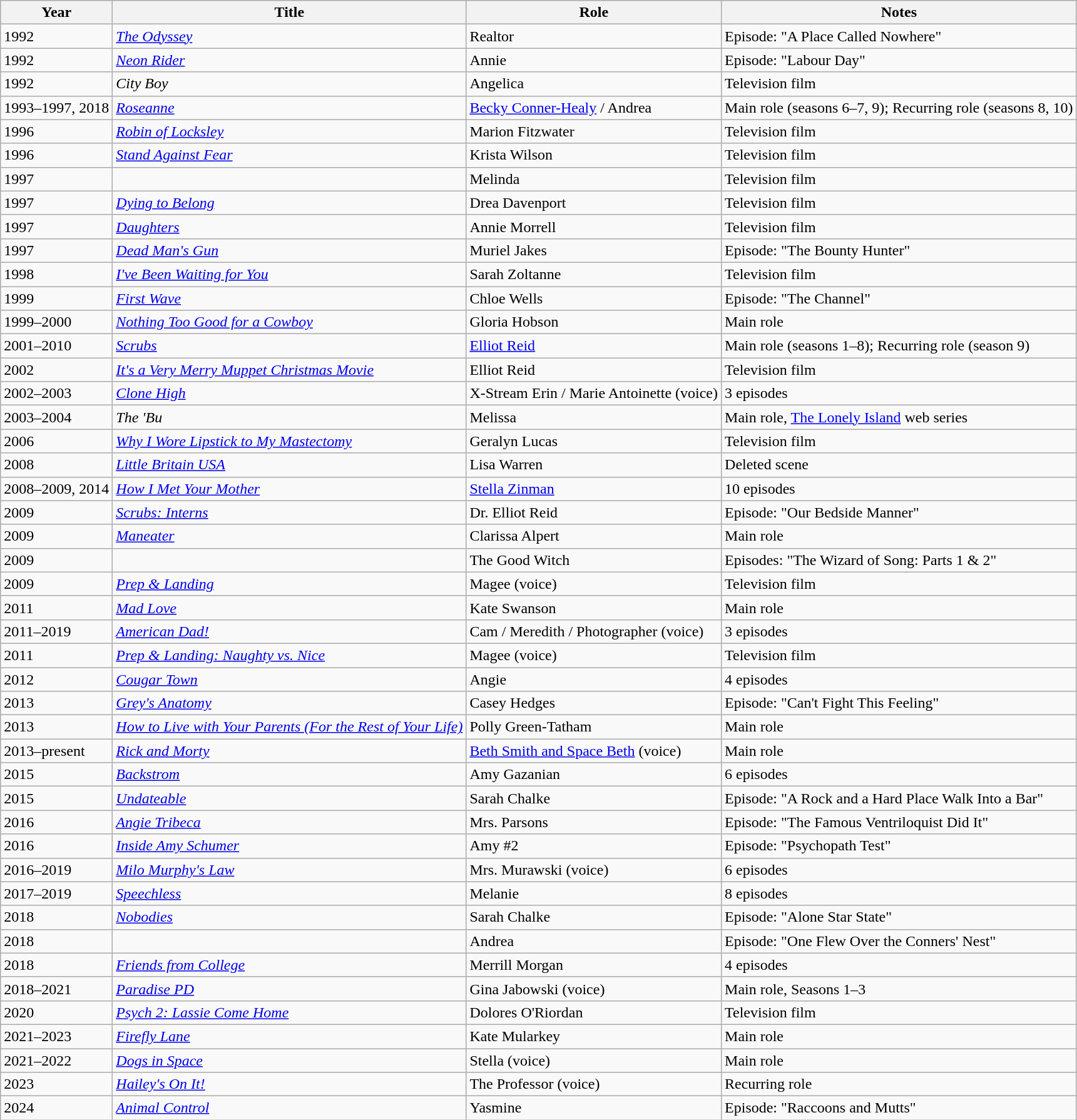<table class="wikitable sortable">
<tr>
<th>Year</th>
<th>Title</th>
<th>Role</th>
<th>Notes</th>
</tr>
<tr>
<td>1992</td>
<td data-sort-value="Odyssey, The"><em><a href='#'>The Odyssey</a></em></td>
<td>Realtor</td>
<td>Episode: "A Place Called Nowhere"</td>
</tr>
<tr>
<td>1992</td>
<td><em><a href='#'>Neon Rider</a></em></td>
<td>Annie</td>
<td>Episode: "Labour Day"</td>
</tr>
<tr>
<td>1992</td>
<td><em>City Boy</em></td>
<td>Angelica</td>
<td>Television film</td>
</tr>
<tr>
<td>1993–1997, 2018</td>
<td><em><a href='#'>Roseanne</a></em></td>
<td><a href='#'>Becky Conner-Healy</a> / Andrea</td>
<td>Main role (seasons 6–7, 9); Recurring role (seasons 8, 10)</td>
</tr>
<tr>
<td>1996</td>
<td><em><a href='#'>Robin of Locksley</a></em></td>
<td>Marion Fitzwater</td>
<td>Television film</td>
</tr>
<tr>
<td>1996</td>
<td><em><a href='#'>Stand Against Fear</a></em></td>
<td>Krista Wilson</td>
<td>Television film</td>
</tr>
<tr>
<td>1997</td>
<td><em></em></td>
<td>Melinda</td>
<td>Television film</td>
</tr>
<tr>
<td>1997</td>
<td><em><a href='#'>Dying to Belong</a></em></td>
<td>Drea Davenport</td>
<td>Television film</td>
</tr>
<tr>
<td>1997</td>
<td><em><a href='#'>Daughters</a></em></td>
<td>Annie Morrell</td>
<td>Television film</td>
</tr>
<tr>
<td>1997</td>
<td><em><a href='#'>Dead Man's Gun</a></em></td>
<td>Muriel Jakes</td>
<td>Episode: "The Bounty Hunter"</td>
</tr>
<tr>
<td>1998</td>
<td><em><a href='#'>I've Been Waiting for You</a></em></td>
<td>Sarah Zoltanne</td>
<td>Television film</td>
</tr>
<tr>
<td>1999</td>
<td><em><a href='#'>First Wave</a></em></td>
<td>Chloe Wells</td>
<td>Episode: "The Channel"</td>
</tr>
<tr>
<td>1999–2000</td>
<td><em><a href='#'>Nothing Too Good for a Cowboy</a></em></td>
<td>Gloria Hobson</td>
<td>Main role</td>
</tr>
<tr>
<td>2001–2010</td>
<td><em><a href='#'>Scrubs</a></em></td>
<td><a href='#'>Elliot Reid</a></td>
<td>Main role (seasons 1–8); Recurring role (season 9)</td>
</tr>
<tr>
<td>2002</td>
<td><em><a href='#'>It's a Very Merry Muppet Christmas Movie</a></em></td>
<td>Elliot Reid</td>
<td>Television film</td>
</tr>
<tr>
<td>2002–2003</td>
<td><em><a href='#'>Clone High</a></em></td>
<td>X-Stream Erin / Marie Antoinette (voice)</td>
<td>3 episodes</td>
</tr>
<tr>
<td>2003–2004</td>
<td data-sort-value="Bu, The"><em>The 'Bu</em></td>
<td>Melissa</td>
<td>Main role, <a href='#'>The Lonely Island</a> web series</td>
</tr>
<tr>
<td>2006</td>
<td><em><a href='#'>Why I Wore Lipstick to My Mastectomy</a></em></td>
<td>Geralyn Lucas</td>
<td>Television film</td>
</tr>
<tr>
<td>2008</td>
<td><em><a href='#'>Little Britain USA</a></em></td>
<td>Lisa Warren</td>
<td>Deleted scene</td>
</tr>
<tr>
<td>2008–2009, 2014</td>
<td><em><a href='#'>How I Met Your Mother</a></em></td>
<td><a href='#'>Stella Zinman</a></td>
<td>10 episodes</td>
</tr>
<tr>
<td>2009</td>
<td><em><a href='#'>Scrubs: Interns</a></em></td>
<td>Dr. Elliot Reid</td>
<td>Episode: "Our Bedside Manner"</td>
</tr>
<tr>
<td>2009</td>
<td><em><a href='#'>Maneater</a></em></td>
<td>Clarissa Alpert</td>
<td>Main role</td>
</tr>
<tr>
<td>2009</td>
<td><em></em></td>
<td>The Good Witch</td>
<td>Episodes: "The Wizard of Song: Parts 1 & 2"</td>
</tr>
<tr>
<td>2009</td>
<td><em><a href='#'>Prep & Landing</a></em></td>
<td>Magee (voice)</td>
<td>Television film</td>
</tr>
<tr>
<td>2011</td>
<td><em><a href='#'>Mad Love</a></em></td>
<td>Kate Swanson</td>
<td>Main role</td>
</tr>
<tr>
<td>2011–2019</td>
<td><em><a href='#'>American Dad!</a></em></td>
<td>Cam / Meredith / Photographer (voice)</td>
<td>3 episodes</td>
</tr>
<tr>
<td>2011</td>
<td><em><a href='#'>Prep & Landing: Naughty vs. Nice</a></em></td>
<td>Magee (voice)</td>
<td>Television film</td>
</tr>
<tr>
<td>2012</td>
<td><em><a href='#'>Cougar Town</a></em></td>
<td>Angie</td>
<td>4 episodes</td>
</tr>
<tr>
<td>2013</td>
<td><em><a href='#'>Grey's Anatomy</a></em></td>
<td>Casey Hedges</td>
<td>Episode: "Can't Fight This Feeling"</td>
</tr>
<tr>
<td>2013</td>
<td><em><a href='#'>How to Live with Your Parents (For the Rest of Your Life)</a></em></td>
<td>Polly Green-Tatham</td>
<td>Main role</td>
</tr>
<tr>
<td>2013–present</td>
<td><em><a href='#'>Rick and Morty</a></em></td>
<td><a href='#'>Beth Smith and Space Beth</a> (voice)</td>
<td>Main role</td>
</tr>
<tr>
<td>2015</td>
<td><em><a href='#'>Backstrom</a></em></td>
<td>Amy Gazanian</td>
<td>6 episodes</td>
</tr>
<tr>
<td>2015</td>
<td><em><a href='#'>Undateable</a></em></td>
<td>Sarah Chalke</td>
<td>Episode: "A Rock and a Hard Place Walk Into a Bar"</td>
</tr>
<tr>
<td>2016</td>
<td><em><a href='#'>Angie Tribeca</a></em></td>
<td>Mrs. Parsons</td>
<td>Episode: "The Famous Ventriloquist Did It"</td>
</tr>
<tr>
<td>2016</td>
<td><em><a href='#'>Inside Amy Schumer</a></em></td>
<td>Amy #2</td>
<td>Episode: "Psychopath Test"</td>
</tr>
<tr>
<td>2016–2019</td>
<td><em><a href='#'>Milo Murphy's Law</a></em></td>
<td>Mrs. Murawski (voice)</td>
<td>6 episodes</td>
</tr>
<tr>
<td>2017–2019</td>
<td><em><a href='#'>Speechless</a></em></td>
<td>Melanie</td>
<td>8 episodes</td>
</tr>
<tr>
<td>2018</td>
<td><em><a href='#'>Nobodies</a></em></td>
<td>Sarah Chalke</td>
<td>Episode: "Alone Star State"</td>
</tr>
<tr>
<td>2018</td>
<td><em></em></td>
<td>Andrea</td>
<td>Episode: "One Flew Over the Conners' Nest"</td>
</tr>
<tr>
<td>2018</td>
<td><em><a href='#'>Friends from College</a></em></td>
<td>Merrill Morgan</td>
<td>4 episodes</td>
</tr>
<tr>
<td>2018–2021</td>
<td><em><a href='#'>Paradise PD</a></em></td>
<td>Gina Jabowski (voice)</td>
<td>Main role, Seasons 1–3</td>
</tr>
<tr>
<td>2020</td>
<td><em><a href='#'>Psych 2: Lassie Come Home</a></em></td>
<td>Dolores O'Riordan</td>
<td>Television film</td>
</tr>
<tr>
<td>2021–2023</td>
<td><em><a href='#'>Firefly Lane</a></em></td>
<td>Kate Mularkey</td>
<td>Main role</td>
</tr>
<tr>
<td>2021–2022</td>
<td><em><a href='#'>Dogs in Space</a></em></td>
<td>Stella (voice)</td>
<td>Main role</td>
</tr>
<tr>
<td>2023</td>
<td><em><a href='#'>Hailey's On It!</a></em></td>
<td>The Professor (voice)</td>
<td>Recurring role</td>
</tr>
<tr>
<td>2024</td>
<td><em><a href='#'>Animal Control</a></em></td>
<td>Yasmine</td>
<td>Episode: "Raccoons and Mutts"</td>
</tr>
</table>
